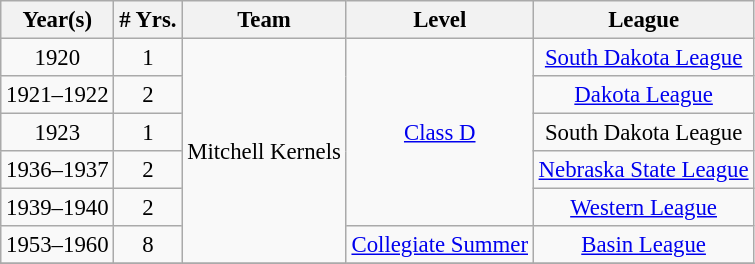<table class="wikitable" style="text-align:center; font-size: 95%;">
<tr>
<th>Year(s)</th>
<th># Yrs.</th>
<th>Team</th>
<th>Level</th>
<th>League</th>
</tr>
<tr>
<td>1920</td>
<td>1</td>
<td rowspan=6>Mitchell Kernels</td>
<td rowspan=5><a href='#'>Class D</a></td>
<td><a href='#'>South Dakota League</a></td>
</tr>
<tr>
<td>1921–1922</td>
<td>2</td>
<td><a href='#'>Dakota League</a></td>
</tr>
<tr>
<td>1923</td>
<td>1</td>
<td>South Dakota League</td>
</tr>
<tr>
<td>1936–1937</td>
<td>2</td>
<td><a href='#'>Nebraska State League</a></td>
</tr>
<tr>
<td>1939–1940</td>
<td>2</td>
<td><a href='#'>Western League</a></td>
</tr>
<tr>
<td>1953–1960</td>
<td>8</td>
<td><a href='#'>Collegiate Summer</a></td>
<td><a href='#'>Basin League</a></td>
</tr>
<tr>
</tr>
</table>
